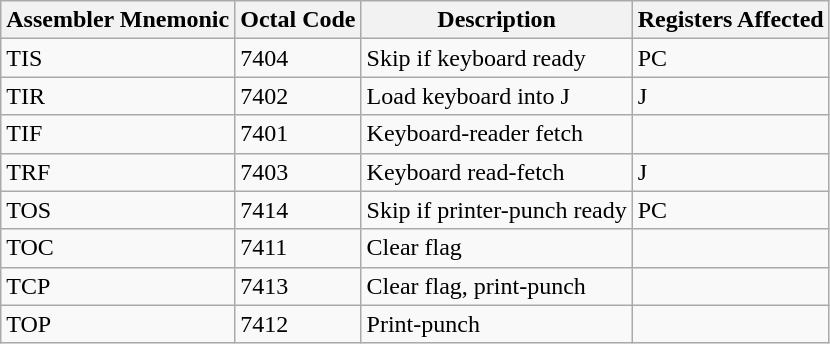<table class="wikitable">
<tr>
<th>Assembler Mnemonic</th>
<th>Octal Code</th>
<th>Description</th>
<th>Registers Affected</th>
</tr>
<tr>
<td>TIS</td>
<td>7404</td>
<td>Skip if keyboard ready</td>
<td>PC</td>
</tr>
<tr>
<td>TIR</td>
<td>7402</td>
<td>Load keyboard into J</td>
<td>J</td>
</tr>
<tr>
<td>TIF</td>
<td>7401</td>
<td>Keyboard-reader fetch</td>
<td></td>
</tr>
<tr>
<td>TRF</td>
<td>7403</td>
<td>Keyboard read-fetch</td>
<td>J</td>
</tr>
<tr>
<td>TOS</td>
<td>7414</td>
<td>Skip if printer-punch ready</td>
<td>PC</td>
</tr>
<tr>
<td>TOC</td>
<td>7411</td>
<td>Clear flag</td>
<td></td>
</tr>
<tr>
<td>TCP</td>
<td>7413</td>
<td>Clear flag, print-punch</td>
<td></td>
</tr>
<tr>
<td>TOP</td>
<td>7412</td>
<td>Print-punch</td>
<td></td>
</tr>
</table>
